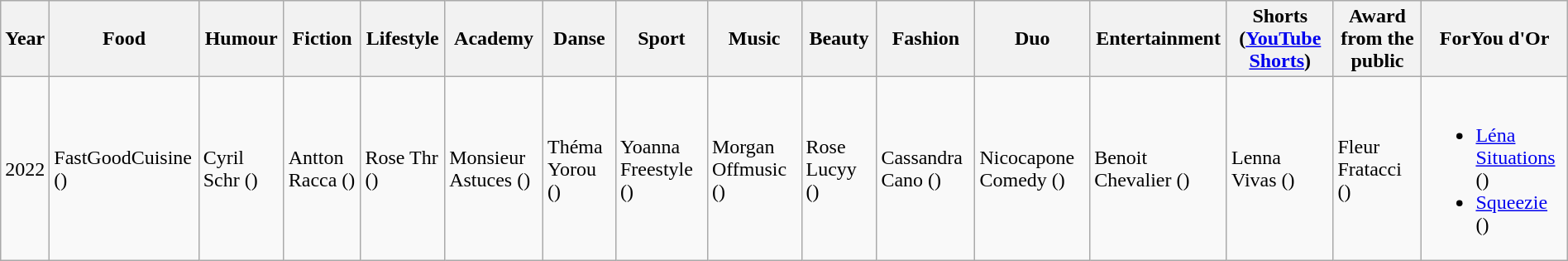<table class="wikitable" style="width:100%;">
<tr>
<th>Year</th>
<th>Food</th>
<th>Humour</th>
<th>Fiction</th>
<th>Lifestyle</th>
<th>Academy</th>
<th>Danse</th>
<th>Sport</th>
<th>Music</th>
<th>Beauty</th>
<th>Fashion</th>
<th>Duo</th>
<th>Entertainment</th>
<th>Shorts (<a href='#'>YouTube Shorts</a>)</th>
<th>Award from the public</th>
<th>ForYou d'Or</th>
</tr>
<tr>
<td>2022</td>
<td>FastGoodCuisine ()</td>
<td>Cyril Schr ()</td>
<td>Antton Racca ()</td>
<td>Rose Thr ()</td>
<td>Monsieur Astuces ()</td>
<td>Théma Yorou ()</td>
<td>Yoanna Freestyle ()</td>
<td>Morgan Offmusic ()</td>
<td>Rose Lucyy ()</td>
<td>Cassandra Cano ()</td>
<td>Nicocapone Comedy ()</td>
<td>Benoit Chevalier ()</td>
<td>Lenna Vivas ()</td>
<td>Fleur Fratacci ()</td>
<td><br><ul><li><a href='#'>Léna Situations</a> ()</li><li><a href='#'>Squeezie</a> ()</li></ul></td>
</tr>
</table>
